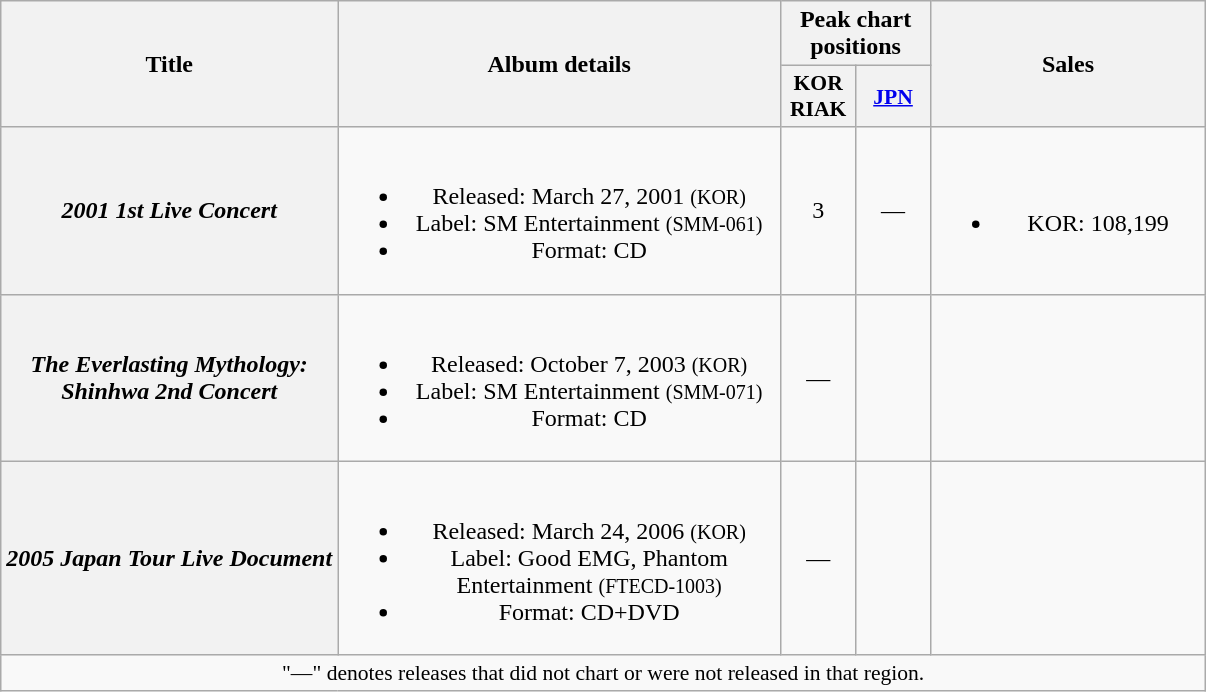<table class="wikitable plainrowheaders" style="text-align:center;">
<tr>
<th scope="col" rowspan="2">Title</th>
<th scope="col" rowspan="2" style="width:18em;">Album details</th>
<th scope="col" colspan="2">Peak chart positions</th>
<th scope="col" rowspan="2" style="width:11em;">Sales</th>
</tr>
<tr>
<th scope="col" style="width:3em;font-size:90%;">KOR RIAK<br></th>
<th scope="col" style="width:3em;font-size:90%;"><a href='#'>JPN</a><br></th>
</tr>
<tr>
<th scope="row"><em>2001 1st Live Concert</em></th>
<td><br><ul><li>Released: March 27, 2001 <small>(KOR)</small></li><li>Label: SM Entertainment <small>(SMM-061)</small></li><li>Format: CD</li></ul></td>
<td style="text-align:center;">3</td>
<td style="text-align:center;">—</td>
<td><br><ul><li>KOR: 108,199</li></ul></td>
</tr>
<tr>
<th scope="row"><em>The Everlasting Mythology:<br>Shinhwa 2nd Concert</em></th>
<td><br><ul><li>Released: October 7, 2003 <small>(KOR)</small></li><li>Label: SM Entertainment <small>(SMM-071)</small></li><li>Format: CD</li></ul></td>
<td style="text-align:center;">—</td>
<td style="text-align:center;"></td>
<td></td>
</tr>
<tr>
<th scope="row"><em>2005 Japan Tour Live Document</em></th>
<td><br><ul><li>Released: March 24, 2006 <small>(KOR)</small></li><li>Label: Good EMG, Phantom Entertainment <small>(FTECD-1003)</small></li><li>Format: CD+DVD</li></ul></td>
<td style="text-align:center;">—</td>
<td style="text-align:center;"></td>
<td></td>
</tr>
<tr>
<td colspan="6" style="font-size:90%">"—" denotes releases that did not chart or were not released in that region.</td>
</tr>
</table>
